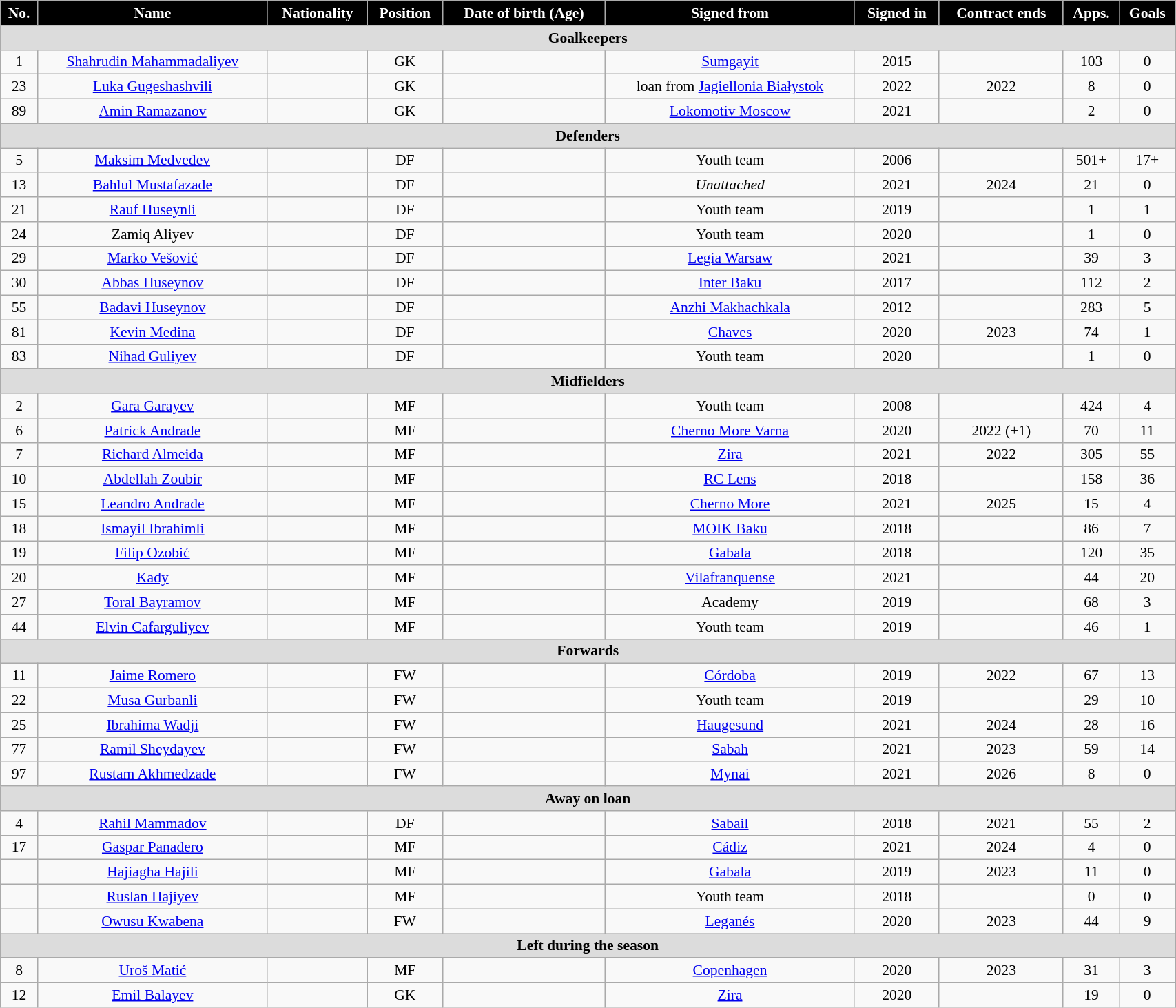<table class="wikitable"  style="text-align:center; font-size:90%; width:90%;">
<tr>
<th style="background:#000000; color:#fff; text-align:center;">No.</th>
<th style="background:#000000; color:#fff; text-align:center;">Name</th>
<th style="background:#000000; color:#fff; text-align:center;">Nationality</th>
<th style="background:#000000; color:#fff; text-align:center;">Position</th>
<th style="background:#000000; color:#fff; text-align:center;">Date of birth (Age)</th>
<th style="background:#000000; color:#fff; text-align:center;">Signed from</th>
<th style="background:#000000; color:#fff; text-align:center;">Signed in</th>
<th style="background:#000000; color:#fff; text-align:center;">Contract ends</th>
<th style="background:#000000; color:#fff; text-align:center;">Apps.</th>
<th style="background:#000000; color:#fff; text-align:center;">Goals</th>
</tr>
<tr>
<th colspan="11"  style="background:#dcdcdc; text-align:center;">Goalkeepers</th>
</tr>
<tr>
<td>1</td>
<td><a href='#'>Shahrudin Mahammadaliyev</a></td>
<td></td>
<td>GK</td>
<td></td>
<td><a href='#'>Sumgayit</a></td>
<td>2015</td>
<td></td>
<td>103</td>
<td>0</td>
</tr>
<tr>
<td>23</td>
<td><a href='#'>Luka Gugeshashvili</a></td>
<td></td>
<td>GK</td>
<td></td>
<td>loan from <a href='#'>Jagiellonia Białystok</a></td>
<td>2022</td>
<td>2022</td>
<td>8</td>
<td>0</td>
</tr>
<tr>
<td>89</td>
<td><a href='#'>Amin Ramazanov</a></td>
<td></td>
<td>GK</td>
<td></td>
<td><a href='#'>Lokomotiv Moscow</a></td>
<td>2021</td>
<td></td>
<td>2</td>
<td>0</td>
</tr>
<tr>
<th colspan="11"  style="background:#dcdcdc; text-align:center;">Defenders</th>
</tr>
<tr>
<td>5</td>
<td><a href='#'>Maksim Medvedev</a></td>
<td></td>
<td>DF</td>
<td></td>
<td>Youth team</td>
<td>2006</td>
<td></td>
<td>501+</td>
<td>17+</td>
</tr>
<tr>
<td>13</td>
<td><a href='#'>Bahlul Mustafazade</a></td>
<td></td>
<td>DF</td>
<td></td>
<td><em>Unattached</em></td>
<td>2021</td>
<td>2024</td>
<td>21</td>
<td>0</td>
</tr>
<tr>
<td>21</td>
<td><a href='#'>Rauf Huseynli</a></td>
<td></td>
<td>DF</td>
<td></td>
<td>Youth team</td>
<td>2019</td>
<td></td>
<td>1</td>
<td>1</td>
</tr>
<tr>
<td>24</td>
<td>Zamiq Aliyev</td>
<td></td>
<td>DF</td>
<td></td>
<td>Youth team</td>
<td>2020</td>
<td></td>
<td>1</td>
<td>0</td>
</tr>
<tr>
<td>29</td>
<td><a href='#'>Marko Vešović</a></td>
<td></td>
<td>DF</td>
<td></td>
<td><a href='#'>Legia Warsaw</a></td>
<td>2021</td>
<td></td>
<td>39</td>
<td>3</td>
</tr>
<tr>
<td>30</td>
<td><a href='#'>Abbas Huseynov</a></td>
<td></td>
<td>DF</td>
<td></td>
<td><a href='#'>Inter Baku</a></td>
<td>2017</td>
<td></td>
<td>112</td>
<td>2</td>
</tr>
<tr>
<td>55</td>
<td><a href='#'>Badavi Huseynov</a></td>
<td></td>
<td>DF</td>
<td></td>
<td><a href='#'>Anzhi Makhachkala</a></td>
<td>2012</td>
<td></td>
<td>283</td>
<td>5</td>
</tr>
<tr>
<td>81</td>
<td><a href='#'>Kevin Medina</a></td>
<td></td>
<td>DF</td>
<td></td>
<td><a href='#'>Chaves</a></td>
<td>2020</td>
<td>2023</td>
<td>74</td>
<td>1</td>
</tr>
<tr>
<td>83</td>
<td><a href='#'>Nihad Guliyev</a></td>
<td></td>
<td>DF</td>
<td></td>
<td>Youth team</td>
<td>2020</td>
<td></td>
<td>1</td>
<td>0</td>
</tr>
<tr>
<th colspan="11"  style="background:#dcdcdc; text-align:center;">Midfielders</th>
</tr>
<tr>
<td>2</td>
<td><a href='#'>Gara Garayev</a></td>
<td></td>
<td>MF</td>
<td></td>
<td>Youth team</td>
<td>2008</td>
<td></td>
<td>424</td>
<td>4</td>
</tr>
<tr>
<td>6</td>
<td><a href='#'>Patrick Andrade</a></td>
<td></td>
<td>MF</td>
<td></td>
<td><a href='#'>Cherno More Varna</a></td>
<td>2020</td>
<td>2022 (+1)</td>
<td>70</td>
<td>11</td>
</tr>
<tr>
<td>7</td>
<td><a href='#'>Richard Almeida</a></td>
<td></td>
<td>MF</td>
<td></td>
<td><a href='#'>Zira</a></td>
<td>2021</td>
<td>2022</td>
<td>305</td>
<td>55</td>
</tr>
<tr>
<td>10</td>
<td><a href='#'>Abdellah Zoubir</a></td>
<td></td>
<td>MF</td>
<td></td>
<td><a href='#'>RC Lens</a></td>
<td>2018</td>
<td></td>
<td>158</td>
<td>36</td>
</tr>
<tr>
<td>15</td>
<td><a href='#'>Leandro Andrade</a></td>
<td></td>
<td>MF</td>
<td></td>
<td><a href='#'>Cherno More</a></td>
<td>2021</td>
<td>2025</td>
<td>15</td>
<td>4</td>
</tr>
<tr>
<td>18</td>
<td><a href='#'>Ismayil Ibrahimli</a></td>
<td></td>
<td>MF</td>
<td></td>
<td><a href='#'>MOIK Baku</a></td>
<td>2018</td>
<td></td>
<td>86</td>
<td>7</td>
</tr>
<tr>
<td>19</td>
<td><a href='#'>Filip Ozobić</a></td>
<td></td>
<td>MF</td>
<td></td>
<td><a href='#'>Gabala</a></td>
<td>2018</td>
<td></td>
<td>120</td>
<td>35</td>
</tr>
<tr>
<td>20</td>
<td><a href='#'>Kady</a></td>
<td></td>
<td>MF</td>
<td></td>
<td><a href='#'>Vilafranquense</a></td>
<td>2021</td>
<td></td>
<td>44</td>
<td>20</td>
</tr>
<tr>
<td>27</td>
<td><a href='#'>Toral Bayramov</a></td>
<td></td>
<td>MF</td>
<td></td>
<td>Academy</td>
<td>2019</td>
<td></td>
<td>68</td>
<td>3</td>
</tr>
<tr>
<td>44</td>
<td><a href='#'>Elvin Cafarguliyev</a></td>
<td></td>
<td>MF</td>
<td></td>
<td>Youth team</td>
<td>2019</td>
<td></td>
<td>46</td>
<td>1</td>
</tr>
<tr>
<th colspan="11"  style="background:#dcdcdc; text-align:center;">Forwards</th>
</tr>
<tr>
<td>11</td>
<td><a href='#'>Jaime Romero</a></td>
<td></td>
<td>FW</td>
<td></td>
<td><a href='#'>Córdoba</a></td>
<td>2019</td>
<td>2022</td>
<td>67</td>
<td>13</td>
</tr>
<tr>
<td>22</td>
<td><a href='#'>Musa Gurbanli</a></td>
<td></td>
<td>FW</td>
<td></td>
<td>Youth team</td>
<td>2019</td>
<td></td>
<td>29</td>
<td>10</td>
</tr>
<tr>
<td>25</td>
<td><a href='#'>Ibrahima Wadji</a></td>
<td></td>
<td>FW</td>
<td></td>
<td><a href='#'>Haugesund</a></td>
<td>2021</td>
<td>2024</td>
<td>28</td>
<td>16</td>
</tr>
<tr>
<td>77</td>
<td><a href='#'>Ramil Sheydayev</a></td>
<td></td>
<td>FW</td>
<td></td>
<td><a href='#'>Sabah</a></td>
<td>2021</td>
<td>2023</td>
<td>59</td>
<td>14</td>
</tr>
<tr>
<td>97</td>
<td><a href='#'>Rustam Akhmedzade</a></td>
<td></td>
<td>FW</td>
<td></td>
<td><a href='#'>Mynai</a></td>
<td>2021</td>
<td>2026</td>
<td>8</td>
<td>0</td>
</tr>
<tr>
<th colspan="11"  style="background:#dcdcdc; text-align:center;">Away on loan</th>
</tr>
<tr>
<td>4</td>
<td><a href='#'>Rahil Mammadov</a></td>
<td></td>
<td>DF</td>
<td></td>
<td><a href='#'>Sabail</a></td>
<td>2018</td>
<td>2021</td>
<td>55</td>
<td>2</td>
</tr>
<tr>
<td>17</td>
<td><a href='#'>Gaspar Panadero</a></td>
<td></td>
<td>MF</td>
<td></td>
<td><a href='#'>Cádiz</a></td>
<td>2021</td>
<td>2024</td>
<td>4</td>
<td>0</td>
</tr>
<tr>
<td></td>
<td><a href='#'>Hajiagha Hajili</a></td>
<td></td>
<td>MF</td>
<td></td>
<td><a href='#'>Gabala</a></td>
<td>2019</td>
<td>2023</td>
<td>11</td>
<td>0</td>
</tr>
<tr>
<td></td>
<td><a href='#'>Ruslan Hajiyev</a></td>
<td></td>
<td>MF</td>
<td></td>
<td>Youth team</td>
<td>2018</td>
<td></td>
<td>0</td>
<td>0</td>
</tr>
<tr>
<td></td>
<td><a href='#'>Owusu Kwabena</a></td>
<td></td>
<td>FW</td>
<td></td>
<td><a href='#'>Leganés</a></td>
<td>2020</td>
<td>2023</td>
<td>44</td>
<td>9</td>
</tr>
<tr>
<th colspan="11"  style="background:#dcdcdc; text-align:center;">Left during the season</th>
</tr>
<tr>
<td>8</td>
<td><a href='#'>Uroš Matić</a></td>
<td></td>
<td>MF</td>
<td></td>
<td><a href='#'>Copenhagen</a></td>
<td>2020</td>
<td>2023</td>
<td>31</td>
<td>3</td>
</tr>
<tr>
<td>12</td>
<td><a href='#'>Emil Balayev</a></td>
<td></td>
<td>GK</td>
<td></td>
<td><a href='#'>Zira</a></td>
<td>2020</td>
<td></td>
<td>19</td>
<td>0</td>
</tr>
</table>
